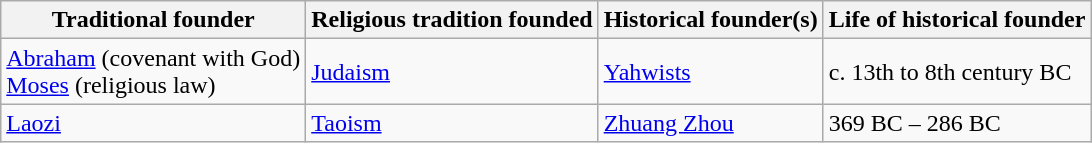<table class="wikitable sortable">
<tr>
<th>Traditional founder</th>
<th>Religious tradition founded</th>
<th>Historical founder(s)</th>
<th>Life of historical founder</th>
</tr>
<tr>
<td><a href='#'>Abraham</a> (covenant with God)<br><a href='#'>Moses</a> (religious law)</td>
<td><a href='#'>Judaism</a></td>
<td><a href='#'>Yahwists</a></td>
<td>c. 13th to 8th century BC</td>
</tr>
<tr>
<td><a href='#'>Laozi</a></td>
<td><a href='#'>Taoism</a></td>
<td><a href='#'>Zhuang Zhou</a></td>
<td>369 BC – 286 BC</td>
</tr>
</table>
